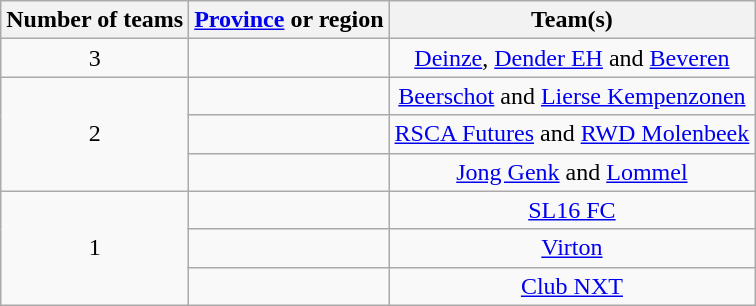<table class="wikitable" style="text-align:center">
<tr>
<th>Number of teams</th>
<th><a href='#'>Province</a> or region</th>
<th>Team(s)</th>
</tr>
<tr>
<td rowspan=1>3</td>
<td align="left"></td>
<td><a href='#'>Deinze</a>, <a href='#'>Dender EH</a> and <a href='#'>Beveren</a></td>
</tr>
<tr>
<td rowspan=3>2</td>
<td align="left"></td>
<td><a href='#'>Beerschot</a> and <a href='#'>Lierse Kempenzonen</a></td>
</tr>
<tr>
<td align="left"></td>
<td><a href='#'>RSCA Futures</a> and <a href='#'>RWD Molenbeek</a></td>
</tr>
<tr>
<td align="left"></td>
<td><a href='#'>Jong Genk</a> and <a href='#'>Lommel</a></td>
</tr>
<tr>
<td rowspan=3>1</td>
<td align="left"></td>
<td><a href='#'>SL16 FC</a></td>
</tr>
<tr>
<td align="left"></td>
<td><a href='#'>Virton</a></td>
</tr>
<tr>
<td align="left"></td>
<td><a href='#'>Club NXT</a></td>
</tr>
</table>
